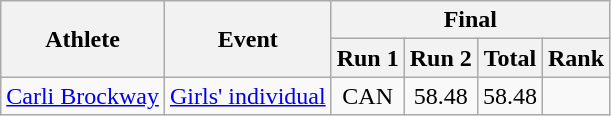<table class="wikitable">
<tr>
<th rowspan=2>Athlete</th>
<th rowspan=2>Event</th>
<th colspan=4>Final</th>
</tr>
<tr>
<th>Run 1</th>
<th>Run 2</th>
<th>Total</th>
<th>Rank</th>
</tr>
<tr>
<td><a href='#'>Carli Brockway</a></td>
<td><a href='#'>Girls' individual</a></td>
<td align="center">CAN</td>
<td align="center">58.48</td>
<td align="center">58.48</td>
<td align="center"></td>
</tr>
</table>
